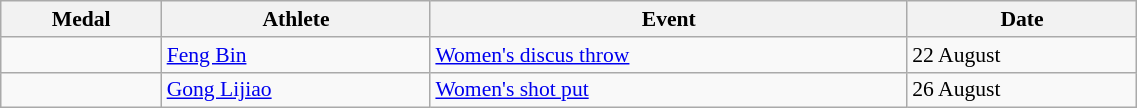<table class="wikitable" style="font-size:90%" width=60%>
<tr>
<th>Medal</th>
<th>Athlete</th>
<th>Event</th>
<th>Date</th>
</tr>
<tr>
<td></td>
<td><a href='#'>Feng Bin</a></td>
<td><a href='#'>Women's discus throw</a></td>
<td>22 August</td>
</tr>
<tr>
<td></td>
<td><a href='#'>Gong Lijiao</a></td>
<td><a href='#'>Women's shot put</a></td>
<td>26 August</td>
</tr>
</table>
